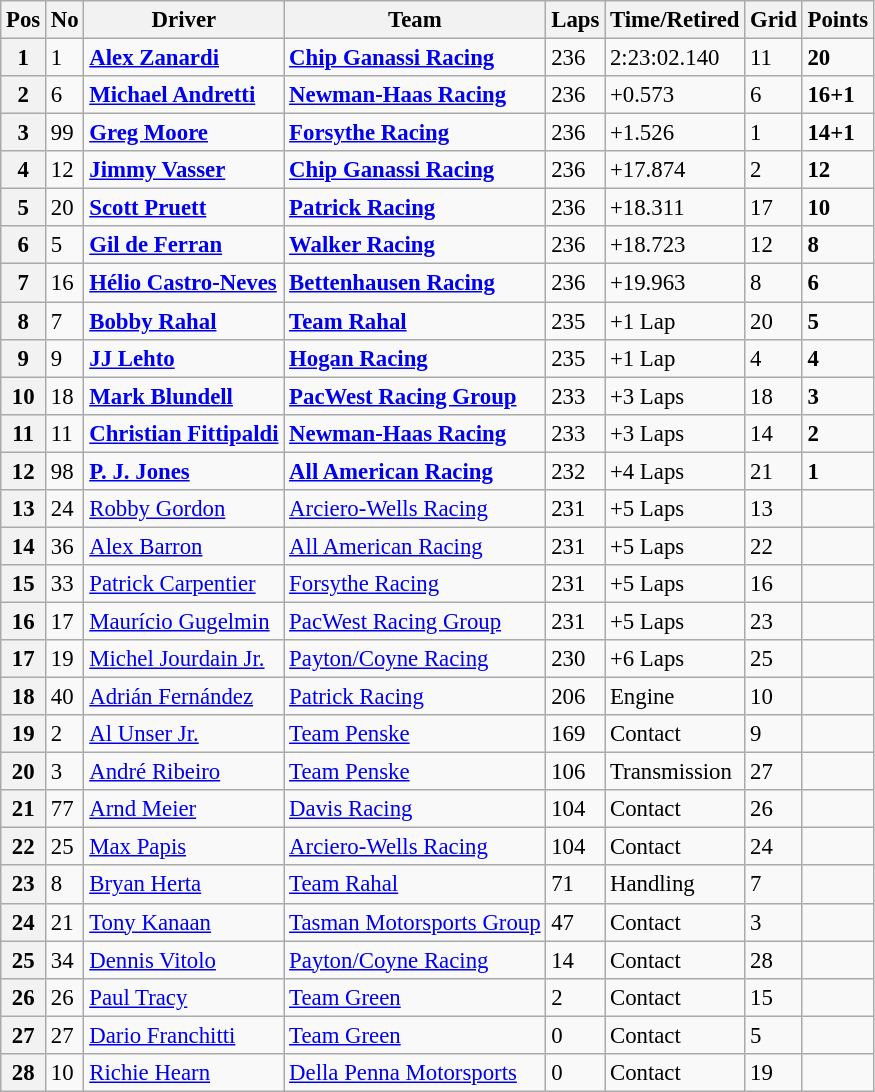<table class="wikitable" style="font-size:95%;">
<tr>
<th>Pos</th>
<th>No</th>
<th>Driver</th>
<th>Team</th>
<th>Laps</th>
<th>Time/Retired</th>
<th>Grid</th>
<th>Points</th>
</tr>
<tr>
<th>1</th>
<td>1</td>
<td> <strong><a href='#'>Alex Zanardi</a></strong></td>
<td><strong><a href='#'>Chip Ganassi Racing</a></strong></td>
<td>236</td>
<td>2:23:02.140</td>
<td>11</td>
<td><strong>20</strong></td>
</tr>
<tr>
<th>2</th>
<td>6</td>
<td> <strong><a href='#'>Michael Andretti</a></strong></td>
<td><strong><a href='#'>Newman-Haas Racing</a></strong></td>
<td>236</td>
<td>+0.573</td>
<td>6</td>
<td><strong>16+1</strong></td>
</tr>
<tr>
<th>3</th>
<td>99</td>
<td> <strong><a href='#'>Greg Moore</a></strong></td>
<td><strong><a href='#'>Forsythe Racing</a></strong></td>
<td>236</td>
<td>+1.526</td>
<td>1</td>
<td><strong>14+1</strong></td>
</tr>
<tr>
<th>4</th>
<td>12</td>
<td> <strong><a href='#'>Jimmy Vasser</a></strong></td>
<td><strong><a href='#'>Chip Ganassi Racing</a></strong></td>
<td>236</td>
<td>+17.874</td>
<td>2</td>
<td><strong>12</strong></td>
</tr>
<tr>
<th>5</th>
<td>20</td>
<td> <strong><a href='#'>Scott Pruett</a></strong></td>
<td><strong><a href='#'>Patrick Racing</a></strong></td>
<td>236</td>
<td>+18.311</td>
<td>17</td>
<td><strong>10</strong></td>
</tr>
<tr>
<th>6</th>
<td>5</td>
<td> <strong><a href='#'>Gil de Ferran</a></strong></td>
<td><strong><a href='#'>Walker Racing</a></strong></td>
<td>236</td>
<td>+18.723</td>
<td>12</td>
<td><strong>8</strong></td>
</tr>
<tr>
<th>7</th>
<td>16</td>
<td> <strong><a href='#'>Hélio Castro-Neves</a></strong></td>
<td><strong><a href='#'>Bettenhausen Racing</a></strong></td>
<td>236</td>
<td>+19.963</td>
<td>8</td>
<td><strong>6</strong></td>
</tr>
<tr>
<th>8</th>
<td>7</td>
<td> <strong><a href='#'>Bobby Rahal</a></strong></td>
<td><strong><a href='#'>Team Rahal</a></strong></td>
<td>235</td>
<td>+1 Lap</td>
<td>20</td>
<td><strong>5</strong></td>
</tr>
<tr>
<th>9</th>
<td>9</td>
<td> <strong><a href='#'>JJ Lehto</a></strong></td>
<td><strong><a href='#'>Hogan Racing</a></strong></td>
<td>235</td>
<td>+1 Lap</td>
<td>4</td>
<td><strong>4</strong></td>
</tr>
<tr>
<th>10</th>
<td>18</td>
<td> <strong><a href='#'>Mark Blundell</a></strong></td>
<td><strong><a href='#'>PacWest Racing Group</a></strong></td>
<td>233</td>
<td>+3 Laps</td>
<td>18</td>
<td><strong>3</strong></td>
</tr>
<tr>
<th>11</th>
<td>11</td>
<td> <strong><a href='#'>Christian Fittipaldi</a></strong></td>
<td><strong><a href='#'>Newman-Haas Racing</a></strong></td>
<td>233</td>
<td>+3 Laps</td>
<td>14</td>
<td><strong>2</strong></td>
</tr>
<tr>
<th>12</th>
<td>98</td>
<td> <strong><a href='#'>P. J. Jones</a></strong></td>
<td><strong><a href='#'>All American Racing</a></strong></td>
<td>232</td>
<td>+4 Laps</td>
<td>21</td>
<td><strong>1</strong></td>
</tr>
<tr>
<th>13</th>
<td>24</td>
<td> <a href='#'>Robby Gordon</a></td>
<td><a href='#'>Arciero-Wells Racing</a></td>
<td>231</td>
<td>+5 Laps</td>
<td>13</td>
<td></td>
</tr>
<tr>
<th>14</th>
<td>36</td>
<td> <a href='#'>Alex Barron</a></td>
<td><a href='#'>All American Racing</a></td>
<td>231</td>
<td>+5 Laps</td>
<td>22</td>
<td></td>
</tr>
<tr>
<th>15</th>
<td>33</td>
<td> <a href='#'>Patrick Carpentier</a></td>
<td><a href='#'>Forsythe Racing</a></td>
<td>231</td>
<td>+5 Laps</td>
<td>16</td>
<td></td>
</tr>
<tr>
<th>16</th>
<td>17</td>
<td> <a href='#'>Maurício Gugelmin</a></td>
<td><a href='#'>PacWest Racing Group</a></td>
<td>231</td>
<td>+5 Laps</td>
<td>23</td>
<td></td>
</tr>
<tr>
<th>17</th>
<td>19</td>
<td> <a href='#'>Michel Jourdain Jr.</a></td>
<td><a href='#'>Payton/Coyne Racing</a></td>
<td>230</td>
<td>+6 Laps</td>
<td>25</td>
<td></td>
</tr>
<tr>
<th>18</th>
<td>40</td>
<td> <a href='#'>Adrián Fernández</a></td>
<td><a href='#'>Patrick Racing</a></td>
<td>206</td>
<td>Engine</td>
<td>10</td>
<td></td>
</tr>
<tr>
<th>19</th>
<td>2</td>
<td> <a href='#'>Al Unser Jr.</a></td>
<td><a href='#'>Team Penske</a></td>
<td>169</td>
<td>Contact</td>
<td>9</td>
<td></td>
</tr>
<tr>
<th>20</th>
<td>3</td>
<td> <a href='#'>André Ribeiro</a></td>
<td><a href='#'>Team Penske</a></td>
<td>106</td>
<td>Transmission</td>
<td>27</td>
<td></td>
</tr>
<tr>
<th>21</th>
<td>77</td>
<td> <a href='#'>Arnd Meier</a></td>
<td><a href='#'>Davis Racing</a></td>
<td>104</td>
<td>Contact</td>
<td>26</td>
<td></td>
</tr>
<tr>
<th>22</th>
<td>25</td>
<td> <a href='#'>Max Papis</a></td>
<td><a href='#'>Arciero-Wells Racing</a></td>
<td>104</td>
<td>Contact</td>
<td>24</td>
<td></td>
</tr>
<tr>
<th>23</th>
<td>8</td>
<td> <a href='#'>Bryan Herta</a></td>
<td><a href='#'>Team Rahal</a></td>
<td>71</td>
<td>Handling</td>
<td>7</td>
<td></td>
</tr>
<tr>
<th>24</th>
<td>21</td>
<td> <a href='#'>Tony Kanaan</a></td>
<td><a href='#'>Tasman Motorsports Group</a></td>
<td>47</td>
<td>Contact</td>
<td>3</td>
<td></td>
</tr>
<tr>
<th>25</th>
<td>34</td>
<td> <a href='#'>Dennis Vitolo</a></td>
<td><a href='#'>Payton/Coyne Racing</a></td>
<td>14</td>
<td>Contact</td>
<td>28</td>
<td></td>
</tr>
<tr>
<th>26</th>
<td>26</td>
<td> <a href='#'>Paul Tracy</a></td>
<td><a href='#'>Team Green</a></td>
<td>2</td>
<td>Contact</td>
<td>15</td>
<td></td>
</tr>
<tr>
<th>27</th>
<td>27</td>
<td> <a href='#'>Dario Franchitti</a></td>
<td><a href='#'>Team Green</a></td>
<td>0</td>
<td>Contact</td>
<td>5</td>
<td></td>
</tr>
<tr>
<th>28</th>
<td>10</td>
<td> <a href='#'>Richie Hearn</a></td>
<td><a href='#'>Della Penna Motorsports</a></td>
<td>0</td>
<td>Contact</td>
<td>19</td>
<td></td>
</tr>
</table>
